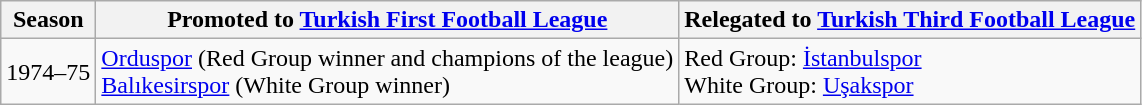<table class="wikitable">
<tr>
<th>Season</th>
<th>Promoted to <a href='#'>Turkish First Football League</a></th>
<th>Relegated to <a href='#'>Turkish Third Football League</a></th>
</tr>
<tr>
<td>1974–75</td>
<td><a href='#'>Orduspor</a> (Red Group winner and champions of the league)<br><a href='#'>Balıkesirspor</a> (White Group winner)</td>
<td>Red Group: <a href='#'>İstanbulspor</a><br>White Group: <a href='#'>Uşakspor</a></td>
</tr>
</table>
